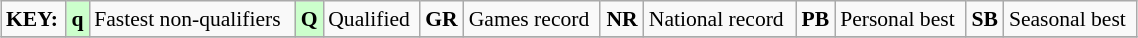<table class="wikitable" style="margin:0.5em auto; font-size:90%;position:relative;" width=60%>
<tr>
<td><strong>KEY:</strong></td>
<td bgcolor=ccffcc align=center><strong>q</strong></td>
<td>Fastest non-qualifiers</td>
<td bgcolor=ccffcc align=center><strong>Q</strong></td>
<td>Qualified</td>
<td align=center><strong>GR</strong></td>
<td>Games record</td>
<td align=center><strong>NR</strong></td>
<td>National record</td>
<td align=center><strong>PB</strong></td>
<td>Personal best</td>
<td align=center><strong>SB</strong></td>
<td>Seasonal best</td>
</tr>
<tr>
</tr>
</table>
